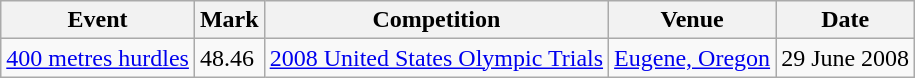<table class=wikitable>
<tr>
<th>Event</th>
<th>Mark</th>
<th>Competition</th>
<th>Venue</th>
<th>Date</th>
</tr>
<tr>
<td><a href='#'>400 metres hurdles</a></td>
<td>48.46</td>
<td><a href='#'>2008 United States Olympic Trials</a></td>
<td><a href='#'>Eugene, Oregon</a></td>
<td>29 June 2008</td>
</tr>
</table>
